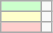<table class="wikitable" style="font-size: 95%; border: gray solid 1px; border-collapse: collapse;text-align:center style="float:left; width:23%">
<tr>
<td style="background: #CCFFCC;" width="20"></td>
<td align="left"></td>
</tr>
<tr>
<td style="background: #FFFFCC;" width="20"></td>
<td align="left"></td>
</tr>
<tr>
<td style="background: #FFCCCC;" width="20"></td>
<td align="left"></td>
</tr>
</table>
